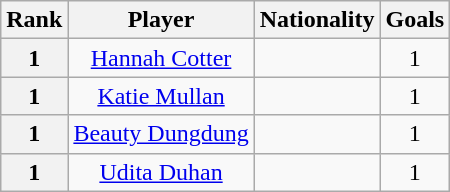<table class="wikitable sortable" style="text-align:center">
<tr>
<th>Rank</th>
<th>Player</th>
<th>Nationality</th>
<th>Goals</th>
</tr>
<tr>
<th>1</th>
<td><a href='#'>Hannah Cotter</a></td>
<td></td>
<td>1</td>
</tr>
<tr>
<th>1</th>
<td><a href='#'>Katie Mullan</a></td>
<td></td>
<td>1</td>
</tr>
<tr>
<th>1</th>
<td><a href='#'>Beauty Dungdung</a></td>
<td></td>
<td>1</td>
</tr>
<tr>
<th>1</th>
<td><a href='#'>Udita Duhan</a></td>
<td></td>
<td>1</td>
</tr>
</table>
